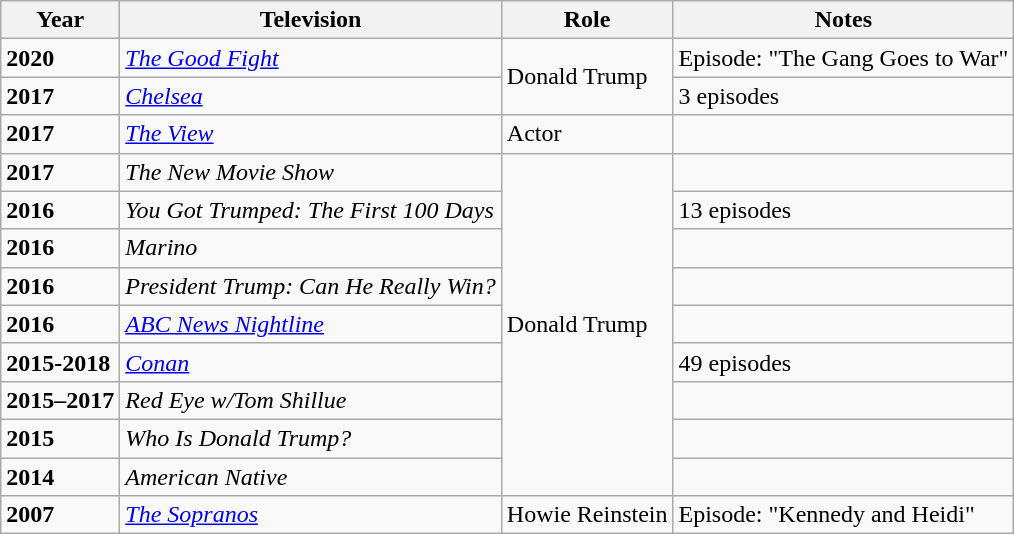<table class="wikitable">
<tr>
<th><strong>Year</strong></th>
<th><strong>Television</strong></th>
<th><strong>Role</strong></th>
<th><strong>Notes</strong></th>
</tr>
<tr>
<td><strong>2020</strong></td>
<td><em><a href='#'>The Good Fight</a></em></td>
<td rowspan="2">Donald Trump</td>
<td>Episode: "The Gang Goes to War"</td>
</tr>
<tr>
<td><strong>2017</strong></td>
<td><em><a href='#'>Chelsea</a></em></td>
<td>3 episodes</td>
</tr>
<tr>
<td><strong>2017</strong></td>
<td><em><a href='#'>The View</a></em></td>
<td>Actor</td>
<td></td>
</tr>
<tr>
<td><strong>2017</strong></td>
<td><em>The New Movie Show</em></td>
<td rowspan="9">Donald Trump</td>
<td></td>
</tr>
<tr>
<td><strong>2016</strong></td>
<td><em>You Got Trumped: The First 100 Days</em></td>
<td>13 episodes </td>
</tr>
<tr>
<td><strong>2016</strong></td>
<td><em>Marino</em></td>
<td></td>
</tr>
<tr>
<td><strong>2016</strong></td>
<td><em>President Trump: Can He Really Win?</em></td>
<td></td>
</tr>
<tr>
<td><strong>2016</strong></td>
<td><em><a href='#'>ABC News Nightline</a></em></td>
<td></td>
</tr>
<tr>
<td><strong>2015-2018</strong></td>
<td><a href='#'><em>Conan</em></a></td>
<td>49 episodes</td>
</tr>
<tr>
<td><strong>2015–2017</strong></td>
<td><em>Red Eye w/Tom Shillue</em></td>
<td></td>
</tr>
<tr>
<td><strong>2015</strong></td>
<td><em>Who Is Donald Trump?</em></td>
<td></td>
</tr>
<tr>
<td><strong>2014</strong></td>
<td><em>American Native</em></td>
<td></td>
</tr>
<tr>
<td><strong>2007</strong></td>
<td><em><a href='#'>The Sopranos</a></em></td>
<td>Howie Reinstein</td>
<td>Episode: "Kennedy and Heidi"</td>
</tr>
</table>
